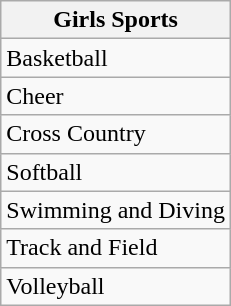<table class="wikitable">
<tr>
<th>Girls Sports</th>
</tr>
<tr>
<td>Basketball</td>
</tr>
<tr>
<td>Cheer</td>
</tr>
<tr>
<td>Cross Country</td>
</tr>
<tr>
<td>Softball</td>
</tr>
<tr>
<td>Swimming and Diving</td>
</tr>
<tr>
<td>Track and Field</td>
</tr>
<tr>
<td>Volleyball</td>
</tr>
</table>
